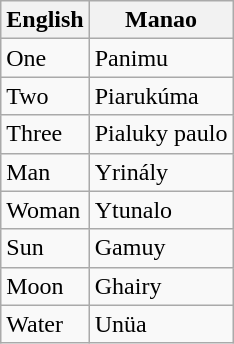<table class="wikitable">
<tr>
<th>English</th>
<th>Manao</th>
</tr>
<tr>
<td>One</td>
<td>Panimu</td>
</tr>
<tr>
<td>Two</td>
<td>Piarukúma</td>
</tr>
<tr>
<td>Three</td>
<td>Pialuky paulo</td>
</tr>
<tr>
<td>Man</td>
<td>Yrinály</td>
</tr>
<tr>
<td>Woman</td>
<td>Ytunalo</td>
</tr>
<tr>
<td>Sun</td>
<td>Gamuy</td>
</tr>
<tr>
<td>Moon</td>
<td>Ghairy</td>
</tr>
<tr>
<td>Water</td>
<td>Unüa</td>
</tr>
</table>
